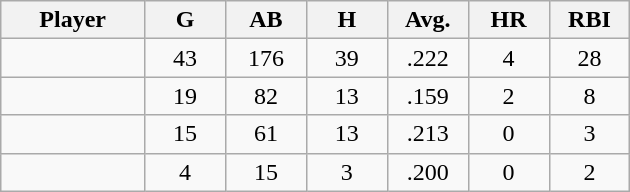<table class="wikitable sortable">
<tr>
<th bgcolor="#DDDDFF" width="16%">Player</th>
<th bgcolor="#DDDDFF" width="9%">G</th>
<th bgcolor="#DDDDFF" width="9%">AB</th>
<th bgcolor="#DDDDFF" width="9%">H</th>
<th bgcolor="#DDDDFF" width="9%">Avg.</th>
<th bgcolor="#DDDDFF" width="9%">HR</th>
<th bgcolor="#DDDDFF" width="9%">RBI</th>
</tr>
<tr align="center">
<td></td>
<td>43</td>
<td>176</td>
<td>39</td>
<td>.222</td>
<td>4</td>
<td>28</td>
</tr>
<tr align="center">
<td></td>
<td>19</td>
<td>82</td>
<td>13</td>
<td>.159</td>
<td>2</td>
<td>8</td>
</tr>
<tr align="center">
<td></td>
<td>15</td>
<td>61</td>
<td>13</td>
<td>.213</td>
<td>0</td>
<td>3</td>
</tr>
<tr align="center">
<td></td>
<td>4</td>
<td>15</td>
<td>3</td>
<td>.200</td>
<td>0</td>
<td>2</td>
</tr>
</table>
